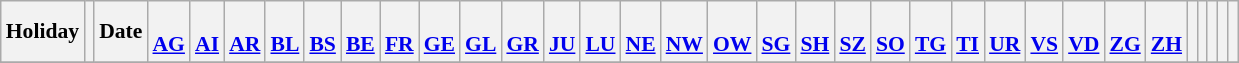<table class="wikitable" style="font-size: 90%;">
<tr>
<th>Holiday</th>
<th></th>
<th>Date</th>
<th><br><a href='#'>AG</a></th>
<th><br><a href='#'>AI</a></th>
<th><br><a href='#'>AR</a></th>
<th><br><a href='#'>BL</a></th>
<th><br><a href='#'>BS</a></th>
<th><br><a href='#'>BE</a></th>
<th><br><a href='#'>FR</a></th>
<th><br><a href='#'>GE</a></th>
<th><br><a href='#'>GL</a></th>
<th><br><a href='#'>GR</a></th>
<th><br><a href='#'>JU</a></th>
<th><br><a href='#'>LU</a></th>
<th><br><a href='#'>NE</a></th>
<th><br><a href='#'>NW</a></th>
<th><br><a href='#'>OW</a></th>
<th><br><a href='#'>SG</a></th>
<th><br><a href='#'>SH</a></th>
<th><br><a href='#'>SZ</a></th>
<th><br><a href='#'>SO</a></th>
<th><br><a href='#'>TG</a></th>
<th><br><a href='#'>TI</a></th>
<th><br><a href='#'>UR</a></th>
<th><br><a href='#'>VS</a></th>
<th><br><a href='#'>VD</a></th>
<th><br><a href='#'>ZG</a></th>
<th><br><a href='#'>ZH</a></th>
<th></th>
<th></th>
<th></th>
<th></th>
<th></th>
</tr>
<tr>
</tr>
</table>
